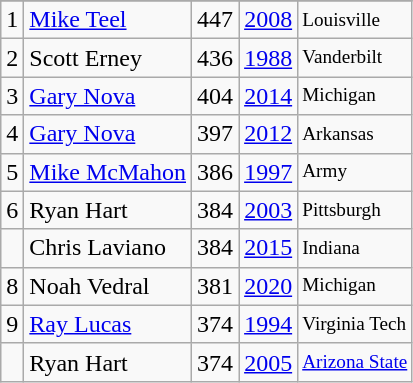<table class="wikitable">
<tr>
</tr>
<tr>
<td>1</td>
<td><a href='#'>Mike Teel</a></td>
<td>447</td>
<td><a href='#'>2008</a></td>
<td style="font-size:80%;">Louisville</td>
</tr>
<tr>
<td>2</td>
<td>Scott Erney</td>
<td>436</td>
<td><a href='#'>1988</a></td>
<td style="font-size:80%;">Vanderbilt</td>
</tr>
<tr>
<td>3</td>
<td><a href='#'>Gary Nova</a></td>
<td>404</td>
<td><a href='#'>2014</a></td>
<td style="font-size:80%;">Michigan</td>
</tr>
<tr>
<td>4</td>
<td><a href='#'>Gary Nova</a></td>
<td>397</td>
<td><a href='#'>2012</a></td>
<td style="font-size:80%;">Arkansas</td>
</tr>
<tr>
<td>5</td>
<td><a href='#'>Mike McMahon</a></td>
<td>386</td>
<td><a href='#'>1997</a></td>
<td style="font-size:80%;">Army</td>
</tr>
<tr>
<td>6</td>
<td>Ryan Hart</td>
<td>384</td>
<td><a href='#'>2003</a></td>
<td style="font-size:80%;">Pittsburgh</td>
</tr>
<tr>
<td></td>
<td>Chris Laviano</td>
<td>384</td>
<td><a href='#'>2015</a></td>
<td style="font-size:80%;">Indiana</td>
</tr>
<tr>
<td>8</td>
<td>Noah Vedral</td>
<td>381</td>
<td><a href='#'>2020</a></td>
<td style="font-size:80%;">Michigan</td>
</tr>
<tr>
<td>9</td>
<td><a href='#'>Ray Lucas</a></td>
<td>374</td>
<td><a href='#'>1994</a></td>
<td style="font-size:80%;">Virginia Tech</td>
</tr>
<tr>
<td></td>
<td>Ryan Hart</td>
<td>374</td>
<td><a href='#'>2005</a></td>
<td style="font-size:80%;"><a href='#'>Arizona State</a></td>
</tr>
</table>
